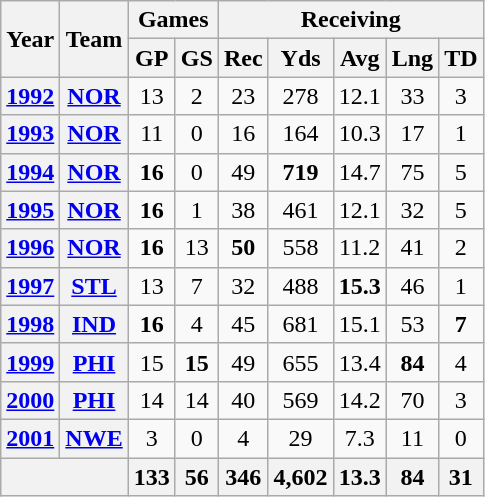<table class="wikitable" style="text-align:center">
<tr>
<th rowspan="2">Year</th>
<th rowspan="2">Team</th>
<th colspan="2">Games</th>
<th colspan="5">Receiving</th>
</tr>
<tr>
<th>GP</th>
<th>GS</th>
<th>Rec</th>
<th>Yds</th>
<th>Avg</th>
<th>Lng</th>
<th>TD</th>
</tr>
<tr>
<th><a href='#'>1992</a></th>
<th><a href='#'>NOR</a></th>
<td>13</td>
<td>2</td>
<td>23</td>
<td>278</td>
<td>12.1</td>
<td>33</td>
<td>3</td>
</tr>
<tr>
<th><a href='#'>1993</a></th>
<th><a href='#'>NOR</a></th>
<td>11</td>
<td>0</td>
<td>16</td>
<td>164</td>
<td>10.3</td>
<td>17</td>
<td>1</td>
</tr>
<tr>
<th><a href='#'>1994</a></th>
<th><a href='#'>NOR</a></th>
<td><strong>16</strong></td>
<td>0</td>
<td>49</td>
<td><strong>719</strong></td>
<td>14.7</td>
<td>75</td>
<td>5</td>
</tr>
<tr>
<th><a href='#'>1995</a></th>
<th><a href='#'>NOR</a></th>
<td><strong>16</strong></td>
<td>1</td>
<td>38</td>
<td>461</td>
<td>12.1</td>
<td>32</td>
<td>5</td>
</tr>
<tr>
<th><a href='#'>1996</a></th>
<th><a href='#'>NOR</a></th>
<td><strong>16</strong></td>
<td>13</td>
<td><strong>50</strong></td>
<td>558</td>
<td>11.2</td>
<td>41</td>
<td>2</td>
</tr>
<tr>
<th><a href='#'>1997</a></th>
<th><a href='#'>STL</a></th>
<td>13</td>
<td>7</td>
<td>32</td>
<td>488</td>
<td><strong>15.3</strong></td>
<td>46</td>
<td>1</td>
</tr>
<tr>
<th><a href='#'>1998</a></th>
<th><a href='#'>IND</a></th>
<td><strong>16</strong></td>
<td>4</td>
<td>45</td>
<td>681</td>
<td>15.1</td>
<td>53</td>
<td><strong>7</strong></td>
</tr>
<tr>
<th><a href='#'>1999</a></th>
<th><a href='#'>PHI</a></th>
<td>15</td>
<td><strong>15</strong></td>
<td>49</td>
<td>655</td>
<td>13.4</td>
<td><strong>84</strong></td>
<td>4</td>
</tr>
<tr>
<th><a href='#'>2000</a></th>
<th><a href='#'>PHI</a></th>
<td>14</td>
<td>14</td>
<td>40</td>
<td>569</td>
<td>14.2</td>
<td>70</td>
<td>3</td>
</tr>
<tr>
<th><a href='#'>2001</a></th>
<th><a href='#'>NWE</a></th>
<td>3</td>
<td>0</td>
<td>4</td>
<td>29</td>
<td>7.3</td>
<td>11</td>
<td>0</td>
</tr>
<tr>
<th colspan="2"></th>
<th>133</th>
<th>56</th>
<th>346</th>
<th>4,602</th>
<th>13.3</th>
<th>84</th>
<th>31</th>
</tr>
</table>
